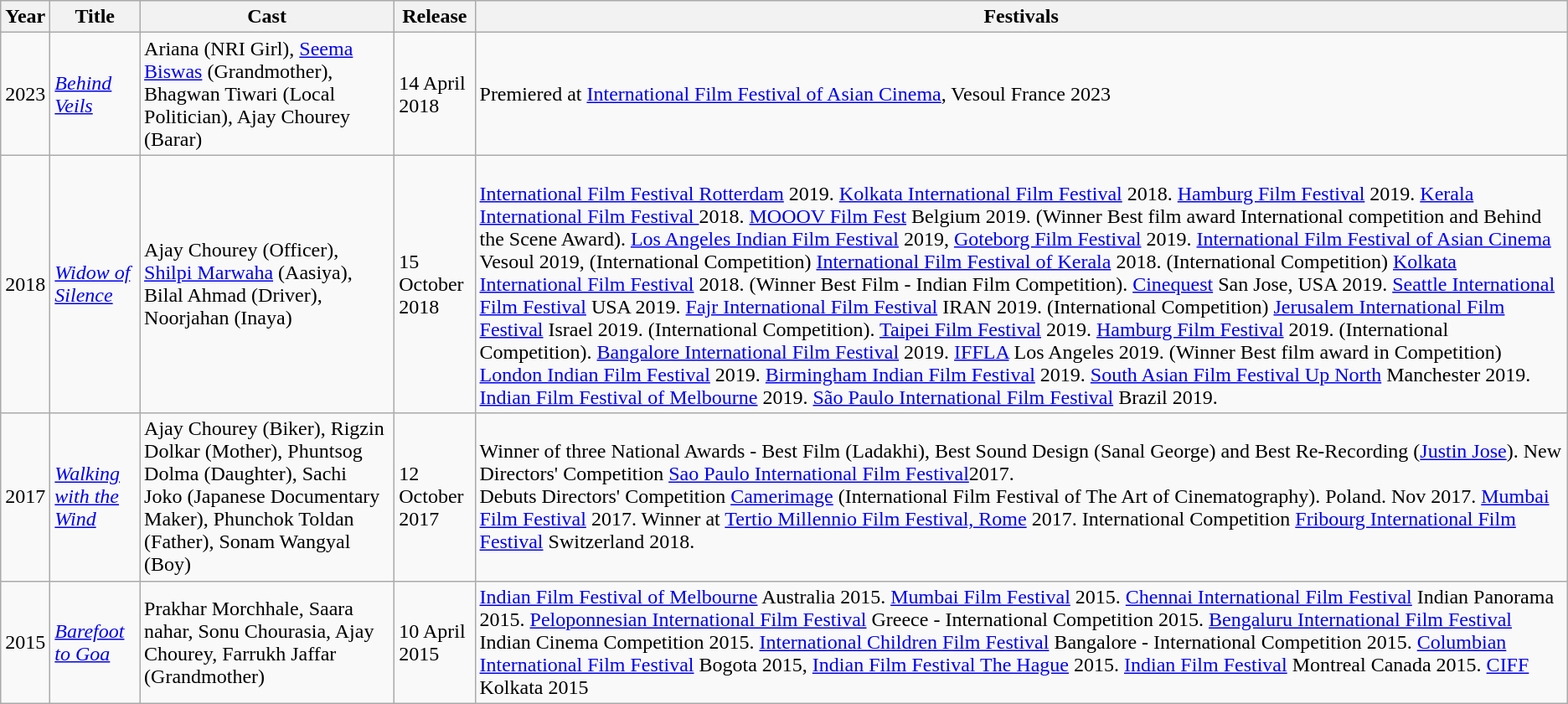<table class="wikitable">
<tr>
<th>Year</th>
<th>Title</th>
<th>Cast</th>
<th>Release</th>
<th>Festivals</th>
</tr>
<tr>
<td>2023</td>
<td><em><a href='#'>Behind Veils</a></em></td>
<td>Ariana (NRI Girl), <a href='#'>Seema Biswas</a> (Grandmother), Bhagwan Tiwari (Local Politician), Ajay Chourey (Barar)</td>
<td>14 April 2018</td>
<td>Premiered at <a href='#'>International Film Festival of Asian Cinema</a>, Vesoul France 2023</td>
</tr>
<tr>
<td>2018</td>
<td><em><a href='#'>Widow of Silence</a></em></td>
<td>Ajay Chourey (Officer), <a href='#'>Shilpi Marwaha</a> (Aasiya), Bilal Ahmad (Driver), Noorjahan (Inaya)</td>
<td>15 October 2018</td>
<td><br><a href='#'>International Film Festival Rotterdam</a> 2019. <a href='#'>Kolkata International Film Festival</a> 2018. <a href='#'>Hamburg Film Festival</a> 2019. <a href='#'>Kerala International Film Festival </a> 2018. <a href='#'>MOOOV Film Fest</a> Belgium 2019. (Winner Best film award International competition and Behind the Scene Award). <a href='#'>Los Angeles Indian Film Festival</a> 2019, <a href='#'>Goteborg Film Festival</a> 2019. <a href='#'>International Film Festival of Asian Cinema</a> Vesoul 2019, (International Competition) <a href='#'>International Film Festival of Kerala</a> 2018. (International Competition) <a href='#'>Kolkata International Film Festival</a> 2018. (Winner Best Film - Indian Film Competition). <a href='#'>Cinequest</a> San Jose, USA 2019. <a href='#'>Seattle International Film Festival</a> USA 2019. <a href='#'>Fajr International Film Festival</a> IRAN 2019. (International Competition) <a href='#'>Jerusalem International Film Festival</a> Israel 2019. (International Competition). <a href='#'>Taipei Film Festival</a> 2019.  <a href='#'>Hamburg Film Festival</a> 2019. (International Competition). <a href='#'>Bangalore International Film Festival</a> 2019.  <a href='#'>IFFLA</a> Los Angeles 2019. (Winner Best film award in Competition) <a href='#'>London Indian Film Festival</a> 2019. <a href='#'>Birmingham Indian Film Festival</a> 2019. <a href='#'>South Asian Film Festival Up North</a> Manchester 2019. <a href='#'>Indian Film Festival of Melbourne</a> 2019.  <a href='#'>São Paulo International Film Festival</a> Brazil 2019.</td>
</tr>
<tr>
<td>2017</td>
<td><em><a href='#'>Walking with the Wind</a></em></td>
<td>Ajay Chourey (Biker), Rigzin Dolkar (Mother), Phuntsog Dolma (Daughter), Sachi Joko	(Japanese Documentary Maker), Phunchok Toldan (Father), Sonam Wangyal (Boy)</td>
<td>12 October 2017</td>
<td>Winner of three National Awards - Best Film (Ladakhi), Best Sound Design (Sanal George) and Best Re-Recording (<a href='#'>Justin Jose</a>). New Directors' Competition <a href='#'>Sao Paulo International Film Festival</a>2017.<br>Debuts Directors' Competition <a href='#'>Camerimage</a> (International Film Festival of The Art of Cinematography). Poland.  Nov 2017.  <a href='#'>Mumbai Film Festival</a> 2017. Winner at <a href='#'>Tertio Millennio Film Festival, Rome</a> 2017. International Competition <a href='#'>Fribourg International Film Festival</a> Switzerland 2018.</td>
</tr>
<tr>
<td>2015</td>
<td><em><a href='#'>Barefoot to Goa</a></em></td>
<td>Prakhar Morchhale, Saara nahar, Sonu Chourasia, Ajay Chourey, Farrukh Jaffar (Grandmother)</td>
<td>10 April 2015</td>
<td><a href='#'>Indian Film Festival of Melbourne</a> Australia 2015. <a href='#'>Mumbai Film Festival</a> 2015. <a href='#'>Chennai International Film Festival</a> Indian Panorama 2015. <a href='#'>Peloponnesian International Film Festival</a> Greece - International Competition 2015. <a href='#'>Bengaluru International Film Festival</a>  Indian Cinema Competition 2015. <a href='#'>International Children Film Festival</a> Bangalore - International Competition 2015. <a href='#'>Columbian International Film Festival</a> Bogota 2015,  <a href='#'>Indian Film Festival The Hague</a> 2015. <a href='#'>Indian Film Festival</a> Montreal Canada 2015. <a href='#'>CIFF</a> Kolkata 2015</td>
</tr>
</table>
